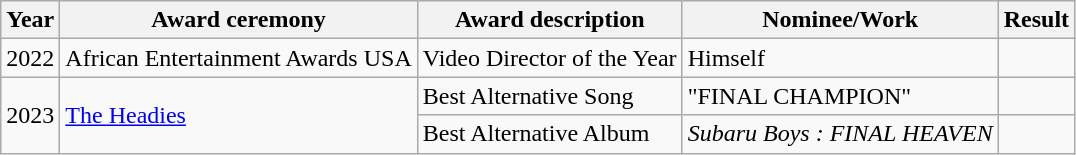<table class="wikitable sortable">
<tr>
<th>Year</th>
<th>Award ceremony</th>
<th>Award description</th>
<th>Nominee/Work</th>
<th>Result</th>
</tr>
<tr>
<td rowspan="1">2022</td>
<td rowspan="1">African Entertainment Awards USA</td>
<td>Video Director of the Year</td>
<td>Himself</td>
<td></td>
</tr>
<tr>
<td rowspan="2">2023</td>
<td rowspan="2"><a href='#'>The Headies</a></td>
<td>Best Alternative Song</td>
<td>"FINAL CHAMPION"</td>
<td></td>
</tr>
<tr>
<td>Best Alternative Album</td>
<td><em>Subaru Boys : FINAL HEAVEN</em></td>
<td></td>
</tr>
</table>
